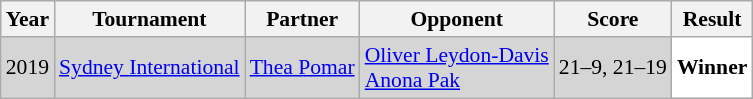<table class="sortable wikitable" style="font-size: 90%;">
<tr>
<th>Year</th>
<th>Tournament</th>
<th>Partner</th>
<th>Opponent</th>
<th>Score</th>
<th>Result</th>
</tr>
<tr style="background:#D5D5D5">
<td align="center">2019</td>
<td align="left"><a href='#'>Sydney International</a></td>
<td align="left"> <a href='#'>Thea Pomar</a></td>
<td align="left"> <a href='#'>Oliver Leydon-Davis</a> <br>  <a href='#'>Anona Pak</a></td>
<td align="left">21–9, 21–19</td>
<td style="text-align:left; background:white"> <strong>Winner</strong></td>
</tr>
</table>
